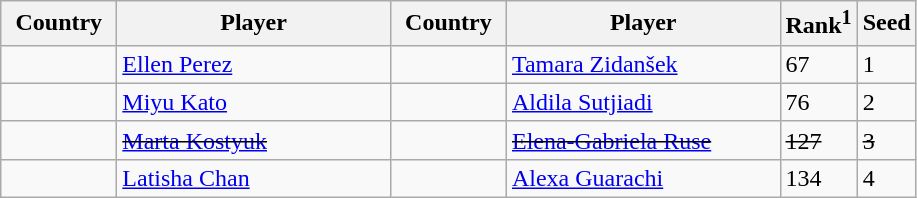<table class="sortable wikitable">
<tr>
<th style="width:70px;">Country</th>
<th style="width:175px;">Player</th>
<th style="width:70px;">Country</th>
<th style="width:175px;">Player</th>
<th>Rank<sup>1</sup></th>
<th>Seed</th>
</tr>
<tr>
<td></td>
<td><a href='#'>Ellen Perez</a></td>
<td></td>
<td><a href='#'>Tamara Zidanšek</a></td>
<td>67</td>
<td>1</td>
</tr>
<tr>
<td></td>
<td><a href='#'>Miyu Kato</a></td>
<td></td>
<td><a href='#'>Aldila Sutjiadi</a></td>
<td>76</td>
<td>2</td>
</tr>
<tr>
<td><s></s></td>
<td><s><a href='#'>Marta Kostyuk</a></s></td>
<td><s></s></td>
<td><s><a href='#'>Elena-Gabriela Ruse</a></s></td>
<td><s>127</s></td>
<td><s>3</s></td>
</tr>
<tr>
<td></td>
<td><a href='#'>Latisha Chan</a></td>
<td></td>
<td><a href='#'>Alexa Guarachi</a></td>
<td>134</td>
<td>4</td>
</tr>
</table>
